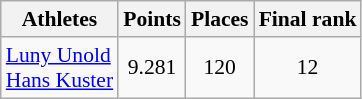<table class="wikitable" border="1" style="font-size:90%; text-align:center;">
<tr>
<th>Athletes</th>
<th>Points</th>
<th>Places</th>
<th>Final rank</th>
</tr>
<tr>
<td style="text-align:left;"><a href='#'>Luny Unold</a><br><a href='#'>Hans Kuster</a></td>
<td>9.281</td>
<td>120</td>
<td>12</td>
</tr>
</table>
